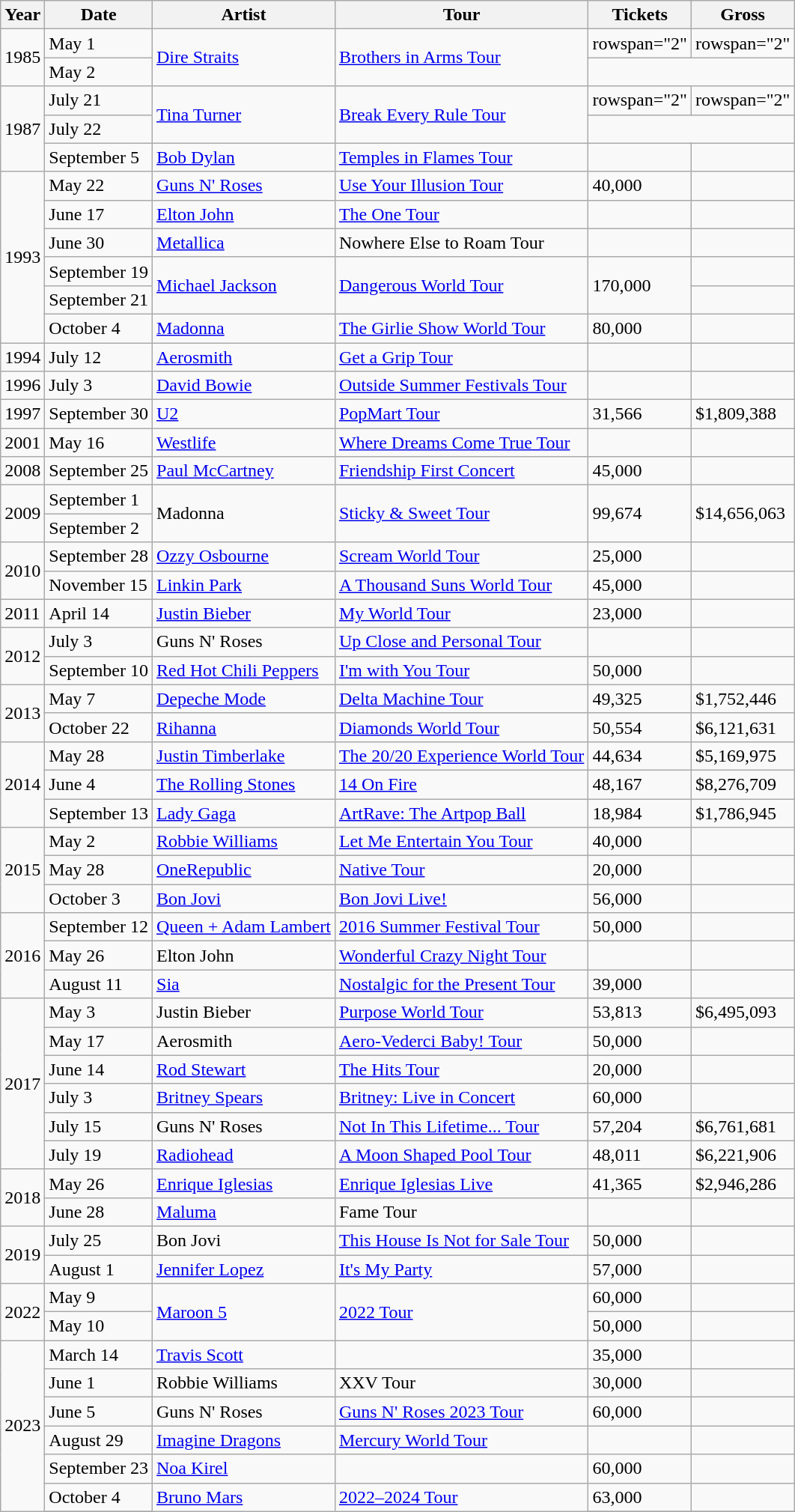<table class="wikitable">
<tr>
<th scope="col">Year</th>
<th scope="col">Date</th>
<th scope="col">Artist</th>
<th scope="col">Tour</th>
<th scope="col">Tickets</th>
<th scope="col">Gross</th>
</tr>
<tr>
<td rowspan="2">1985</td>
<td>May 1</td>
<td rowspan="2"><a href='#'>Dire Straits</a></td>
<td rowspan="2"><a href='#'>Brothers in Arms Tour</a></td>
<td>rowspan="2" </td>
<td>rowspan="2" </td>
</tr>
<tr>
<td>May 2</td>
</tr>
<tr>
<td rowspan="3">1987</td>
<td>July 21</td>
<td rowspan="2"><a href='#'>Tina Turner</a></td>
<td rowspan="2"><a href='#'>Break Every Rule Tour</a></td>
<td>rowspan="2" </td>
<td>rowspan="2" </td>
</tr>
<tr>
<td>July 22</td>
</tr>
<tr>
<td>September 5</td>
<td><a href='#'>Bob Dylan</a></td>
<td><a href='#'>Temples in Flames Tour</a></td>
<td></td>
<td></td>
</tr>
<tr>
<td rowspan="6">1993</td>
<td>May 22</td>
<td><a href='#'>Guns N' Roses</a></td>
<td><a href='#'>Use Your Illusion Tour</a></td>
<td>40,000</td>
<td></td>
</tr>
<tr>
<td>June 17</td>
<td><a href='#'>Elton John</a></td>
<td><a href='#'>The One Tour</a></td>
<td></td>
<td></td>
</tr>
<tr>
<td>June 30</td>
<td><a href='#'>Metallica</a></td>
<td>Nowhere Else to Roam Tour</td>
<td></td>
<td></td>
</tr>
<tr>
<td>September 19</td>
<td rowspan="2"><a href='#'>Michael Jackson</a></td>
<td rowspan="2"><a href='#'>Dangerous World Tour</a></td>
<td rowspan="2">170,000</td>
<td></td>
</tr>
<tr>
<td>September 21</td>
<td></td>
</tr>
<tr>
<td>October 4</td>
<td><a href='#'>Madonna</a></td>
<td><a href='#'>The Girlie Show World Tour</a></td>
<td>80,000</td>
<td></td>
</tr>
<tr>
<td>1994</td>
<td>July 12</td>
<td><a href='#'>Aerosmith</a></td>
<td><a href='#'>Get a Grip Tour</a></td>
<td></td>
<td></td>
</tr>
<tr>
<td>1996</td>
<td>July 3</td>
<td><a href='#'>David Bowie</a></td>
<td><a href='#'>Outside Summer Festivals Tour</a></td>
<td></td>
<td></td>
</tr>
<tr>
<td>1997</td>
<td>September 30</td>
<td><a href='#'>U2</a></td>
<td><a href='#'>PopMart Tour</a></td>
<td>31,566</td>
<td>$1,809,388</td>
</tr>
<tr>
<td>2001</td>
<td>May 16</td>
<td><a href='#'>Westlife</a></td>
<td><a href='#'>Where Dreams Come True Tour</a></td>
<td></td>
<td></td>
</tr>
<tr>
<td>2008</td>
<td>September 25</td>
<td><a href='#'>Paul McCartney</a></td>
<td><a href='#'>Friendship First Concert</a></td>
<td>45,000</td>
<td></td>
</tr>
<tr>
<td rowspan="2">2009</td>
<td>September 1</td>
<td rowspan="2">Madonna</td>
<td rowspan="2"><a href='#'>Sticky & Sweet Tour</a></td>
<td rowspan="2">99,674</td>
<td rowspan="2">$14,656,063</td>
</tr>
<tr>
<td>September 2</td>
</tr>
<tr>
<td rowspan="2">2010</td>
<td>September 28</td>
<td><a href='#'>Ozzy Osbourne</a></td>
<td><a href='#'>Scream World Tour</a></td>
<td>25,000</td>
<td></td>
</tr>
<tr>
<td>November 15</td>
<td><a href='#'>Linkin Park</a></td>
<td><a href='#'>A Thousand Suns World Tour</a></td>
<td>45,000</td>
<td></td>
</tr>
<tr>
<td>2011</td>
<td>April 14</td>
<td><a href='#'>Justin Bieber</a></td>
<td><a href='#'>My World Tour</a></td>
<td>23,000</td>
<td></td>
</tr>
<tr>
<td rowspan="2">2012</td>
<td>July 3</td>
<td>Guns N' Roses</td>
<td><a href='#'>Up Close and Personal Tour</a></td>
<td></td>
<td></td>
</tr>
<tr>
<td>September 10</td>
<td><a href='#'>Red Hot Chili Peppers</a></td>
<td><a href='#'>I'm with You Tour</a></td>
<td>50,000</td>
<td></td>
</tr>
<tr>
<td rowspan="2">2013</td>
<td>May 7</td>
<td><a href='#'>Depeche Mode</a></td>
<td><a href='#'>Delta Machine Tour</a></td>
<td>49,325</td>
<td>$1,752,446</td>
</tr>
<tr>
<td>October 22</td>
<td><a href='#'>Rihanna</a></td>
<td><a href='#'>Diamonds World Tour</a></td>
<td>50,554</td>
<td>$6,121,631</td>
</tr>
<tr>
<td rowspan="3">2014</td>
<td>May 28</td>
<td><a href='#'>Justin Timberlake</a></td>
<td><a href='#'>The 20/20 Experience World Tour</a></td>
<td>44,634</td>
<td>$5,169,975</td>
</tr>
<tr>
<td>June 4</td>
<td><a href='#'>The Rolling Stones</a></td>
<td><a href='#'>14 On Fire</a></td>
<td>48,167</td>
<td>$8,276,709</td>
</tr>
<tr>
<td>September 13</td>
<td><a href='#'>Lady Gaga</a></td>
<td><a href='#'>ArtRave: The Artpop Ball</a></td>
<td>18,984</td>
<td>$1,786,945</td>
</tr>
<tr>
<td rowspan="3">2015</td>
<td>May 2</td>
<td><a href='#'>Robbie Williams</a></td>
<td><a href='#'>Let Me Entertain You Tour</a></td>
<td>40,000</td>
<td></td>
</tr>
<tr>
<td>May 28</td>
<td><a href='#'>OneRepublic</a></td>
<td><a href='#'>Native Tour</a></td>
<td>20,000</td>
<td></td>
</tr>
<tr>
<td>October 3</td>
<td><a href='#'>Bon Jovi</a></td>
<td><a href='#'>Bon Jovi Live!</a></td>
<td>56,000</td>
<td></td>
</tr>
<tr>
<td rowspan="3">2016</td>
<td>September 12</td>
<td><a href='#'>Queen + Adam Lambert</a></td>
<td><a href='#'>2016 Summer Festival Tour</a></td>
<td>50,000</td>
<td></td>
</tr>
<tr>
<td>May 26</td>
<td>Elton John</td>
<td><a href='#'>Wonderful Crazy Night Tour</a></td>
<td></td>
<td></td>
</tr>
<tr>
<td>August 11</td>
<td><a href='#'>Sia</a></td>
<td><a href='#'>Nostalgic for the Present Tour</a></td>
<td>39,000</td>
<td></td>
</tr>
<tr>
<td rowspan="6">2017</td>
<td>May 3</td>
<td>Justin Bieber</td>
<td><a href='#'>Purpose World Tour</a></td>
<td>53,813</td>
<td>$6,495,093</td>
</tr>
<tr>
<td>May 17</td>
<td>Aerosmith</td>
<td><a href='#'>Aero-Vederci Baby! Tour</a></td>
<td>50,000</td>
<td></td>
</tr>
<tr>
<td>June 14</td>
<td><a href='#'>Rod Stewart</a></td>
<td><a href='#'>The Hits Tour</a></td>
<td>20,000</td>
<td></td>
</tr>
<tr>
<td>July 3</td>
<td><a href='#'>Britney Spears</a></td>
<td><a href='#'>Britney: Live in Concert</a></td>
<td>60,000</td>
<td></td>
</tr>
<tr>
<td>July 15</td>
<td>Guns N' Roses</td>
<td><a href='#'>Not In This Lifetime... Tour</a></td>
<td>57,204</td>
<td>$6,761,681</td>
</tr>
<tr>
<td>July 19</td>
<td><a href='#'>Radiohead</a></td>
<td><a href='#'>A Moon Shaped Pool Tour</a></td>
<td>48,011</td>
<td>$6,221,906</td>
</tr>
<tr>
<td rowspan="2">2018</td>
<td>May 26</td>
<td><a href='#'>Enrique Iglesias</a></td>
<td><a href='#'>Enrique Iglesias Live</a></td>
<td>41,365</td>
<td>$2,946,286</td>
</tr>
<tr>
<td>June 28</td>
<td><a href='#'>Maluma</a></td>
<td>Fame Tour</td>
<td></td>
<td></td>
</tr>
<tr>
<td rowspan="2">2019</td>
<td>July 25</td>
<td>Bon Jovi</td>
<td><a href='#'>This House Is Not for Sale Tour</a></td>
<td>50,000</td>
<td></td>
</tr>
<tr>
<td>August 1</td>
<td><a href='#'>Jennifer Lopez</a></td>
<td><a href='#'>It's My Party</a></td>
<td>57,000</td>
<td></td>
</tr>
<tr>
<td rowspan="2">2022</td>
<td>May 9</td>
<td rowspan="2"><a href='#'>Maroon 5</a></td>
<td rowspan="2"><a href='#'>2022 Tour</a></td>
<td>60,000</td>
<td></td>
</tr>
<tr>
<td>May 10</td>
<td>50,000</td>
<td></td>
</tr>
<tr>
<td rowspan="7">2023</td>
<td>March 14</td>
<td><a href='#'>Travis Scott</a></td>
<td></td>
<td>35,000</td>
<td></td>
</tr>
<tr>
<td>June 1</td>
<td>Robbie Williams</td>
<td>XXV Tour</td>
<td>30,000</td>
<td></td>
</tr>
<tr>
<td>June 5</td>
<td>Guns N' Roses</td>
<td><a href='#'>Guns N' Roses 2023 Tour</a></td>
<td>60,000</td>
<td></td>
</tr>
<tr>
<td>August 29</td>
<td><a href='#'>Imagine Dragons</a></td>
<td><a href='#'>Mercury World Tour</a></td>
<td></td>
<td></td>
</tr>
<tr>
<td>September 23</td>
<td><a href='#'>Noa Kirel</a></td>
<td></td>
<td>60,000</td>
<td></td>
</tr>
<tr>
<td>October 4</td>
<td rowspan="2"><a href='#'>Bruno Mars</a></td>
<td rowspan="2"><a href='#'>2022–2024 Tour</a></td>
<td>63,000</td>
<td></td>
</tr>
<tr>
</tr>
</table>
